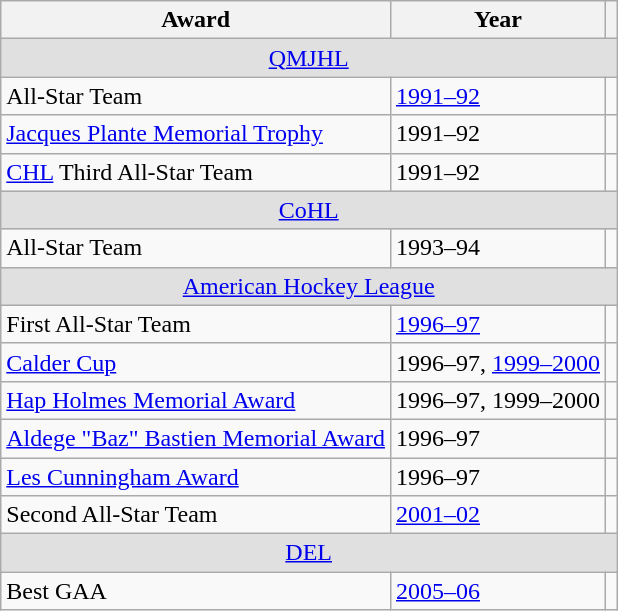<table class="wikitable">
<tr>
<th>Award</th>
<th>Year</th>
<th></th>
</tr>
<tr ALIGN="center" bgcolor="#e0e0e0">
<td colspan="3"><a href='#'>QMJHL</a></td>
</tr>
<tr>
<td>All-Star Team</td>
<td><a href='#'>1991–92</a></td>
<td></td>
</tr>
<tr>
<td><a href='#'>Jacques Plante Memorial Trophy</a></td>
<td>1991–92</td>
<td></td>
</tr>
<tr>
<td><a href='#'>CHL</a> Third All-Star Team</td>
<td>1991–92</td>
<td></td>
</tr>
<tr ALIGN="center" bgcolor="#e0e0e0">
<td colspan="3"><a href='#'>CoHL</a></td>
</tr>
<tr>
<td>All-Star Team</td>
<td>1993–94</td>
<td></td>
</tr>
<tr ALIGN="center" bgcolor="#e0e0e0">
<td colspan="3"><a href='#'>American Hockey League</a></td>
</tr>
<tr>
<td>First All-Star Team</td>
<td><a href='#'>1996–97</a></td>
<td></td>
</tr>
<tr>
<td><a href='#'>Calder Cup</a></td>
<td>1996–97, <a href='#'>1999–2000</a></td>
<td></td>
</tr>
<tr>
<td><a href='#'>Hap Holmes Memorial Award</a></td>
<td>1996–97, 1999–2000</td>
<td></td>
</tr>
<tr>
<td><a href='#'>Aldege "Baz" Bastien Memorial Award</a></td>
<td>1996–97</td>
<td></td>
</tr>
<tr>
<td><a href='#'>Les Cunningham Award</a></td>
<td>1996–97</td>
<td></td>
</tr>
<tr>
<td>Second All-Star Team</td>
<td><a href='#'>2001–02</a></td>
<td></td>
</tr>
<tr ALIGN="center" bgcolor="#e0e0e0">
<td colspan="3"><a href='#'>DEL</a></td>
</tr>
<tr>
<td>Best GAA</td>
<td><a href='#'>2005–06</a></td>
<td></td>
</tr>
</table>
